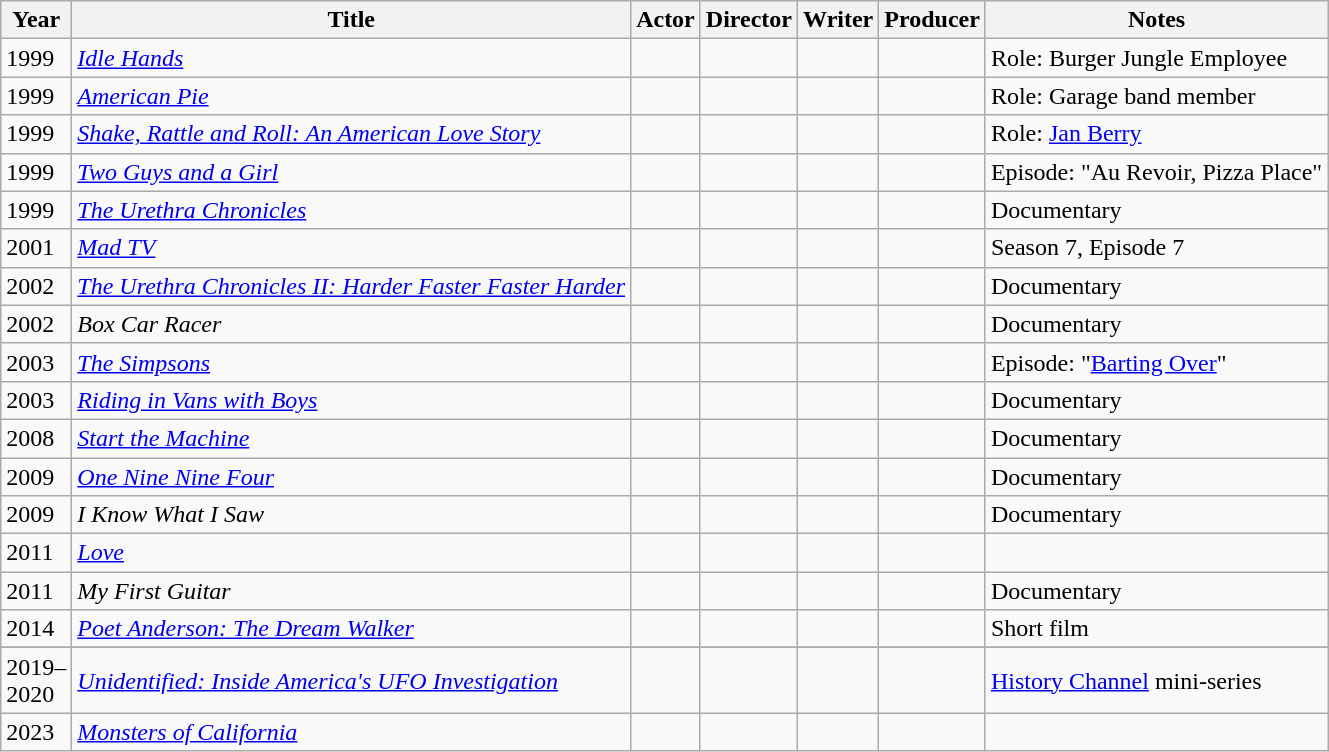<table class="wikitable sortable">
<tr>
<th>Year</th>
<th>Title</th>
<th>Actor</th>
<th>Director</th>
<th>Writer</th>
<th>Producer</th>
<th>Notes</th>
</tr>
<tr>
<td>1999</td>
<td><em><a href='#'>Idle Hands</a></em></td>
<td></td>
<td></td>
<td></td>
<td></td>
<td>Role: Burger Jungle Employee</td>
</tr>
<tr>
<td>1999</td>
<td><em><a href='#'>American Pie</a></em></td>
<td></td>
<td></td>
<td></td>
<td></td>
<td>Role: Garage band member</td>
</tr>
<tr>
<td>1999</td>
<td><em><a href='#'>Shake, Rattle and Roll: An American Love Story</a></em></td>
<td></td>
<td></td>
<td></td>
<td></td>
<td>Role: <a href='#'>Jan Berry</a></td>
</tr>
<tr>
<td>1999</td>
<td><em><a href='#'>Two Guys and a Girl</a></em></td>
<td></td>
<td></td>
<td></td>
<td></td>
<td>Episode: "Au Revoir, Pizza Place"</td>
</tr>
<tr>
<td>1999</td>
<td><em><a href='#'>The Urethra Chronicles</a></em></td>
<td></td>
<td></td>
<td></td>
<td></td>
<td>Documentary</td>
</tr>
<tr>
<td>2001</td>
<td><em><a href='#'>Mad TV</a></em></td>
<td></td>
<td></td>
<td></td>
<td></td>
<td>Season 7, Episode 7</td>
</tr>
<tr>
<td>2002</td>
<td><em><a href='#'>The Urethra Chronicles II: Harder Faster Faster Harder</a></em></td>
<td></td>
<td></td>
<td></td>
<td></td>
<td>Documentary</td>
</tr>
<tr>
<td>2002</td>
<td><em>Box Car Racer</em></td>
<td></td>
<td></td>
<td></td>
<td></td>
<td>Documentary</td>
</tr>
<tr>
<td>2003</td>
<td><em><a href='#'>The Simpsons</a></em></td>
<td></td>
<td></td>
<td></td>
<td></td>
<td>Episode: "<a href='#'>Barting Over</a>"</td>
</tr>
<tr>
<td>2003</td>
<td><em><a href='#'>Riding in Vans with Boys</a></em></td>
<td></td>
<td></td>
<td></td>
<td></td>
<td>Documentary</td>
</tr>
<tr>
<td>2008</td>
<td><em><a href='#'>Start the Machine</a></em></td>
<td></td>
<td></td>
<td></td>
<td></td>
<td>Documentary</td>
</tr>
<tr>
<td>2009</td>
<td><em><a href='#'>One Nine Nine Four</a></em></td>
<td></td>
<td></td>
<td></td>
<td></td>
<td>Documentary</td>
</tr>
<tr>
<td>2009</td>
<td><em>I Know What I Saw</em></td>
<td></td>
<td></td>
<td></td>
<td></td>
<td>Documentary</td>
</tr>
<tr>
<td>2011</td>
<td><em><a href='#'>Love</a></em></td>
<td></td>
<td></td>
<td></td>
<td></td>
<td></td>
</tr>
<tr>
<td>2011</td>
<td><em>My First Guitar</em></td>
<td></td>
<td></td>
<td></td>
<td></td>
<td>Documentary</td>
</tr>
<tr>
<td>2014</td>
<td><em><a href='#'>Poet Anderson: The Dream Walker</a></em></td>
<td></td>
<td></td>
<td></td>
<td></td>
<td>Short film</td>
</tr>
<tr>
</tr>
<tr>
<td>2019–<br>2020</td>
<td><em><a href='#'>Unidentified: Inside America's UFO Investigation</a></em></td>
<td></td>
<td></td>
<td></td>
<td></td>
<td><a href='#'>History Channel</a> mini-series</td>
</tr>
<tr>
<td>2023</td>
<td><em><a href='#'>Monsters of California</a></em></td>
<td></td>
<td></td>
<td></td>
<td></td>
<td></td>
</tr>
</table>
